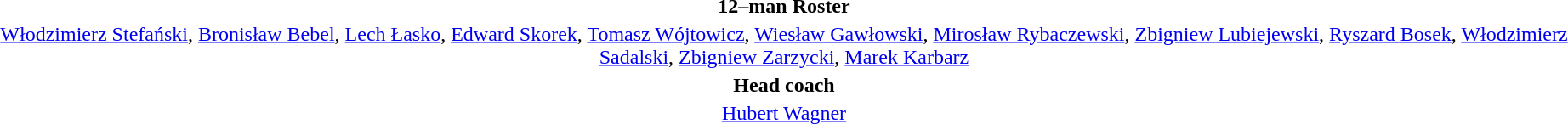<table style="text-align:center; margin-top:2em; margin-left:auto; margin-right:auto">
<tr>
<td><strong>12–man Roster</strong></td>
</tr>
<tr>
<td><a href='#'>Włodzimierz Stefański</a>, <a href='#'>Bronisław Bebel</a>, <a href='#'>Lech Łasko</a>, <a href='#'>Edward Skorek</a>, <a href='#'>Tomasz Wójtowicz</a>, <a href='#'>Wiesław Gawłowski</a>, <a href='#'>Mirosław Rybaczewski</a>, <a href='#'>Zbigniew Lubiejewski</a>, <a href='#'>Ryszard Bosek</a>, <a href='#'>Włodzimierz Sadalski</a>, <a href='#'>Zbigniew Zarzycki</a>, <a href='#'>Marek Karbarz</a></td>
</tr>
<tr>
<td><strong>Head coach</strong></td>
</tr>
<tr>
<td><a href='#'>Hubert Wagner</a></td>
</tr>
</table>
